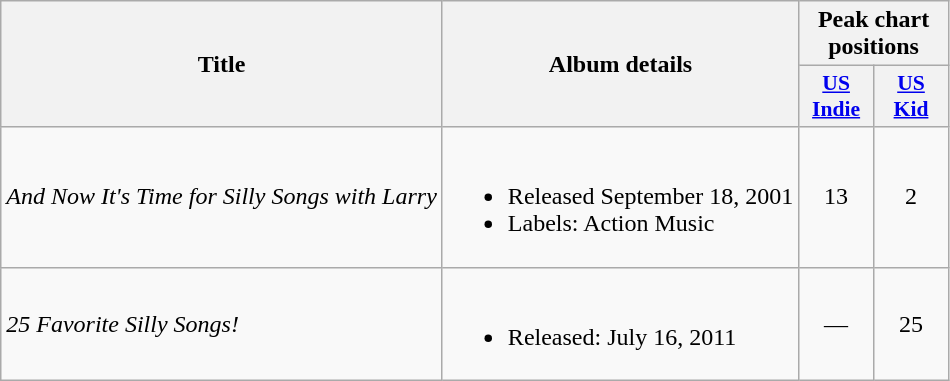<table class="wikitable" border="1">
<tr>
<th rowspan=2>Title</th>
<th rowspan=2>Album details</th>
<th colspan=2>Peak chart positions</th>
</tr>
<tr>
<th style="width:3em;font-size:90%"><a href='#'>US<br>Indie</a><br></th>
<th style="width:3em;font-size:90%"><a href='#'>US<br>Kid</a><br></th>
</tr>
<tr>
<td><em>And Now It's Time for Silly Songs with Larry</em></td>
<td><br><ul><li>Released September 18, 2001</li><li>Labels: Action Music</li></ul></td>
<td align=center>13</td>
<td align=center>2</td>
</tr>
<tr>
<td><em>25 Favorite Silly Songs!</em></td>
<td><br><ul><li>Released: July 16, 2011</li></ul></td>
<td align=center>—</td>
<td align=center>25</td>
</tr>
</table>
